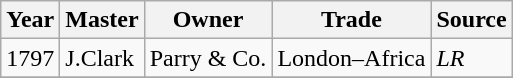<table class=" wikitable">
<tr>
<th>Year</th>
<th>Master</th>
<th>Owner</th>
<th>Trade</th>
<th>Source</th>
</tr>
<tr>
<td>1797</td>
<td>J.Clark</td>
<td>Parry & Co.</td>
<td>London–Africa</td>
<td><em>LR</em></td>
</tr>
<tr>
</tr>
</table>
